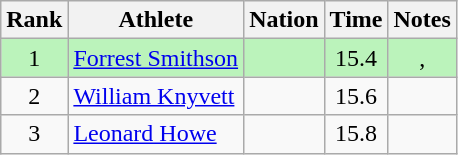<table class="wikitable sortable" style="text-align:center">
<tr>
<th>Rank</th>
<th>Athlete</th>
<th>Nation</th>
<th>Time</th>
<th>Notes</th>
</tr>
<tr bgcolor=bbf3bb>
<td>1</td>
<td align=left><a href='#'>Forrest Smithson</a></td>
<td align=left></td>
<td>15.4</td>
<td>, </td>
</tr>
<tr>
<td>2</td>
<td align=left><a href='#'>William Knyvett</a></td>
<td align=left></td>
<td>15.6</td>
<td></td>
</tr>
<tr>
<td>3</td>
<td align=left><a href='#'>Leonard Howe</a></td>
<td align=left></td>
<td>15.8</td>
<td></td>
</tr>
</table>
